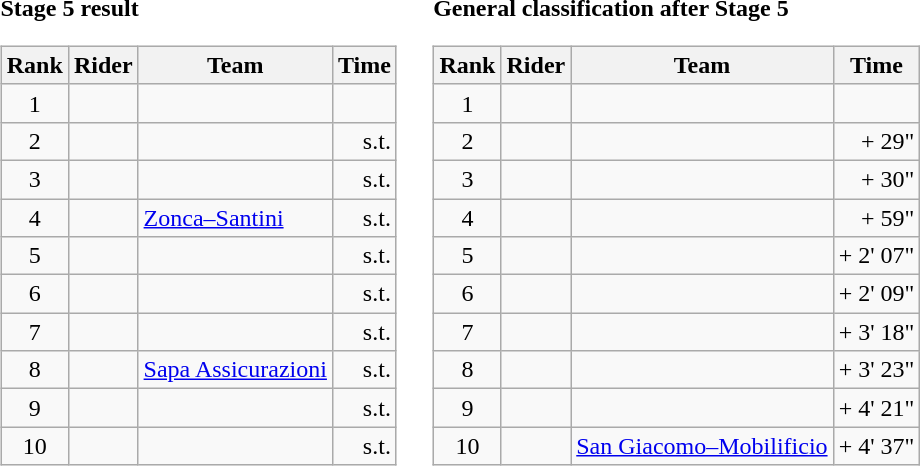<table>
<tr>
<td><strong>Stage 5 result</strong><br><table class="wikitable">
<tr>
<th scope="col">Rank</th>
<th scope="col">Rider</th>
<th scope="col">Team</th>
<th scope="col">Time</th>
</tr>
<tr>
<td style="text-align:center;">1</td>
<td></td>
<td></td>
<td style="text-align:right;"></td>
</tr>
<tr>
<td style="text-align:center;">2</td>
<td></td>
<td></td>
<td style="text-align:right;">s.t.</td>
</tr>
<tr>
<td style="text-align:center;">3</td>
<td></td>
<td></td>
<td style="text-align:right;">s.t.</td>
</tr>
<tr>
<td style="text-align:center;">4</td>
<td></td>
<td><a href='#'>Zonca–Santini</a></td>
<td style="text-align:right;">s.t.</td>
</tr>
<tr>
<td style="text-align:center;">5</td>
<td></td>
<td></td>
<td style="text-align:right;">s.t.</td>
</tr>
<tr>
<td style="text-align:center;">6</td>
<td></td>
<td></td>
<td style="text-align:right;">s.t.</td>
</tr>
<tr>
<td style="text-align:center;">7</td>
<td></td>
<td></td>
<td style="text-align:right;">s.t.</td>
</tr>
<tr>
<td style="text-align:center;">8</td>
<td></td>
<td><a href='#'>Sapa Assicurazioni</a></td>
<td style="text-align:right;">s.t.</td>
</tr>
<tr>
<td style="text-align:center;">9</td>
<td></td>
<td></td>
<td style="text-align:right;">s.t.</td>
</tr>
<tr>
<td style="text-align:center;">10</td>
<td></td>
<td></td>
<td style="text-align:right;">s.t.</td>
</tr>
</table>
</td>
<td></td>
<td><strong>General classification after Stage 5</strong><br><table class="wikitable">
<tr>
<th scope="col">Rank</th>
<th scope="col">Rider</th>
<th scope="col">Team</th>
<th scope="col">Time</th>
</tr>
<tr>
<td style="text-align:center;">1</td>
<td></td>
<td></td>
<td style="text-align:right;"></td>
</tr>
<tr>
<td style="text-align:center;">2</td>
<td></td>
<td></td>
<td style="text-align:right;">+ 29"</td>
</tr>
<tr>
<td style="text-align:center;">3</td>
<td></td>
<td></td>
<td style="text-align:right;">+ 30"</td>
</tr>
<tr>
<td style="text-align:center;">4</td>
<td></td>
<td></td>
<td style="text-align:right;">+ 59"</td>
</tr>
<tr>
<td style="text-align:center;">5</td>
<td></td>
<td></td>
<td style="text-align:right;">+ 2' 07"</td>
</tr>
<tr>
<td style="text-align:center;">6</td>
<td></td>
<td></td>
<td style="text-align:right;">+ 2' 09"</td>
</tr>
<tr>
<td style="text-align:center;">7</td>
<td></td>
<td></td>
<td style="text-align:right;">+ 3' 18"</td>
</tr>
<tr>
<td style="text-align:center;">8</td>
<td></td>
<td></td>
<td style="text-align:right;">+ 3' 23"</td>
</tr>
<tr>
<td style="text-align:center;">9</td>
<td></td>
<td></td>
<td style="text-align:right;">+ 4' 21"</td>
</tr>
<tr>
<td style="text-align:center;">10</td>
<td></td>
<td><a href='#'>San Giacomo–Mobilificio</a></td>
<td style="text-align:right;">+ 4' 37"</td>
</tr>
</table>
</td>
</tr>
</table>
